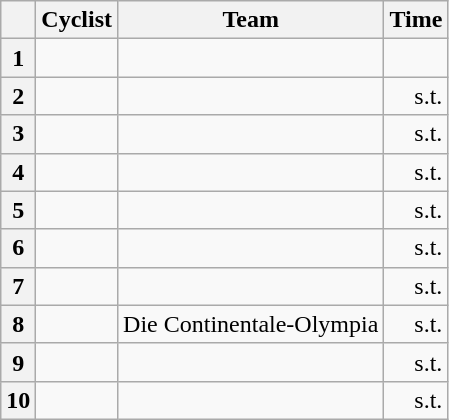<table class="wikitable">
<tr>
<th></th>
<th>Cyclist</th>
<th>Team</th>
<th>Time</th>
</tr>
<tr>
<th>1</th>
<td></td>
<td></td>
<td align="right"></td>
</tr>
<tr>
<th>2</th>
<td></td>
<td></td>
<td align="right">s.t.</td>
</tr>
<tr>
<th>3</th>
<td></td>
<td></td>
<td align="right">s.t.</td>
</tr>
<tr>
<th>4</th>
<td></td>
<td></td>
<td align="right">s.t.</td>
</tr>
<tr>
<th>5</th>
<td></td>
<td></td>
<td align="right">s.t.</td>
</tr>
<tr>
<th>6</th>
<td></td>
<td></td>
<td align="right">s.t.</td>
</tr>
<tr>
<th>7</th>
<td></td>
<td></td>
<td align="right">s.t.</td>
</tr>
<tr>
<th>8</th>
<td></td>
<td>Die Continentale-Olympia</td>
<td align="right">s.t.</td>
</tr>
<tr>
<th>9</th>
<td></td>
<td></td>
<td align="right">s.t.</td>
</tr>
<tr>
<th>10</th>
<td></td>
<td></td>
<td align="right">s.t.</td>
</tr>
</table>
